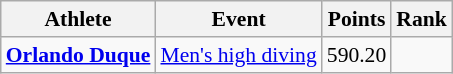<table class=wikitable style="font-size:90%;">
<tr>
<th>Athlete</th>
<th>Event</th>
<th>Points</th>
<th>Rank</th>
</tr>
<tr align=center>
<td align=left><strong><a href='#'>Orlando Duque</a></strong></td>
<td align=left><a href='#'>Men's high diving</a></td>
<td>590.20</td>
<td></td>
</tr>
</table>
